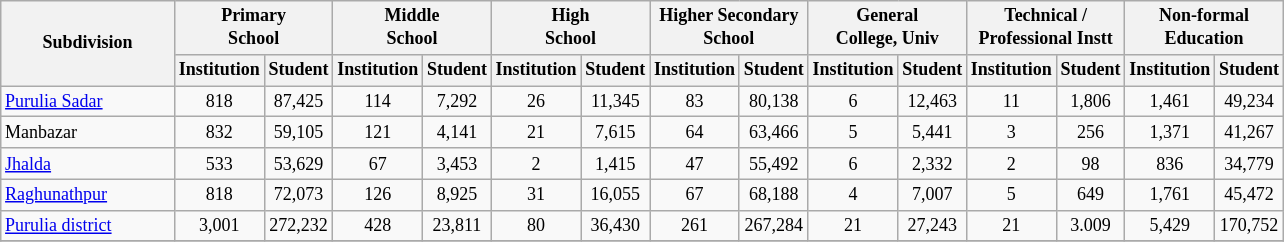<table class="wikitable" style="text-align:center;font-size: 9pt">
<tr>
<th width="110" rowspan="2">Subdivision</th>
<th colspan="2">Primary<br>School</th>
<th colspan="2">Middle<br>School</th>
<th colspan="2">High<br>School</th>
<th colspan="2">Higher Secondary<br>School</th>
<th colspan="2">General<br>College, Univ</th>
<th colspan="2">Technical /<br>Professional Instt</th>
<th colspan="2">Non-formal<br>Education</th>
</tr>
<tr>
<th width="30">Institution</th>
<th width="30">Student</th>
<th width="30">Institution</th>
<th width="30">Student</th>
<th width="30">Institution</th>
<th width="30">Student</th>
<th width="30">Institution</th>
<th width="30">Student</th>
<th width="30">Institution</th>
<th width="30">Student</th>
<th width="30">Institution</th>
<th width="30">Student</th>
<th width="30">Institution</th>
<th width="30">Student<br></th>
</tr>
<tr>
<td align=left><a href='#'>Purulia Sadar</a></td>
<td align="center">818</td>
<td align="center">87,425</td>
<td align="center">114</td>
<td align="center">7,292</td>
<td align="center">26</td>
<td align="center">11,345</td>
<td align="center">83</td>
<td align="center">80,138</td>
<td align="center">6</td>
<td align="center">12,463</td>
<td align="center">11</td>
<td align="center">1,806</td>
<td align="center">1,461</td>
<td align="center">49,234</td>
</tr>
<tr>
<td align=left>Manbazar</td>
<td align="center">832</td>
<td align="center">59,105</td>
<td align="center">121</td>
<td align="center">4,141</td>
<td align="center">21</td>
<td align="center">7,615</td>
<td align="center">64</td>
<td align="center">63,466</td>
<td align="center">5</td>
<td align="center">5,441</td>
<td align="center">3</td>
<td align="center">256</td>
<td align="center">1,371</td>
<td align="center">41,267</td>
</tr>
<tr>
<td align=left><a href='#'>Jhalda</a></td>
<td align="center">533</td>
<td align="center">53,629</td>
<td align="center">67</td>
<td align="center">3,453</td>
<td align="center">2</td>
<td align="center">1,415</td>
<td align="center">47</td>
<td align="center">55,492</td>
<td align="center">6</td>
<td align="center">2,332</td>
<td align="center">2</td>
<td align="center">98</td>
<td align="center">836</td>
<td align="center">34,779</td>
</tr>
<tr>
<td align=left><a href='#'>Raghunathpur</a></td>
<td align="center">818</td>
<td align="center">72,073</td>
<td align="center">126</td>
<td align="center">8,925</td>
<td align="center">31</td>
<td align="center">16,055</td>
<td align="center">67</td>
<td align="center">68,188</td>
<td align="center">4</td>
<td align="center">7,007</td>
<td align="center">5</td>
<td align="center">649</td>
<td align="center">1,761</td>
<td align="center">45,472</td>
</tr>
<tr>
<td align=left><a href='#'>Purulia district</a></td>
<td align="center">3,001</td>
<td align="center">272,232</td>
<td align="center">428</td>
<td align="center">23,811</td>
<td align="center">80</td>
<td align="center">36,430</td>
<td align="center">261</td>
<td align="center">267,284</td>
<td align="center">21</td>
<td align="center">27,243</td>
<td align="center">21</td>
<td align="center">3.009</td>
<td align="center">5,429</td>
<td align="center">170,752</td>
</tr>
<tr>
</tr>
</table>
